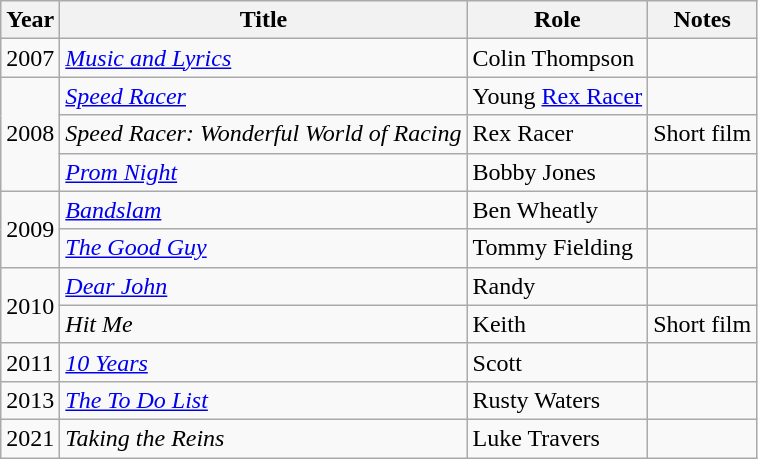<table class="wikitable sortable">
<tr>
<th>Year</th>
<th>Title</th>
<th>Role</th>
<th class="unsortable">Notes</th>
</tr>
<tr>
<td>2007</td>
<td><em><a href='#'>Music and Lyrics</a></em></td>
<td>Colin Thompson</td>
<td></td>
</tr>
<tr>
<td rowspan="3">2008</td>
<td><em><a href='#'>Speed Racer</a></em></td>
<td>Young <a href='#'>Rex Racer</a></td>
<td></td>
</tr>
<tr>
<td><em>Speed Racer: Wonderful World of Racing</em></td>
<td>Rex Racer</td>
<td>Short film</td>
</tr>
<tr>
<td><em><a href='#'>Prom Night</a></em></td>
<td>Bobby Jones</td>
<td></td>
</tr>
<tr>
<td rowspan="2">2009</td>
<td><em><a href='#'>Bandslam</a></em></td>
<td>Ben Wheatly</td>
<td></td>
</tr>
<tr>
<td><em><a href='#'>The Good Guy</a></em></td>
<td>Tommy Fielding</td>
<td></td>
</tr>
<tr>
<td rowspan="2">2010</td>
<td><em><a href='#'>Dear John</a></em></td>
<td>Randy</td>
<td></td>
</tr>
<tr>
<td><em>Hit Me</em></td>
<td>Keith</td>
<td>Short film</td>
</tr>
<tr>
<td>2011</td>
<td><em><a href='#'>10 Years</a></em></td>
<td>Scott</td>
<td></td>
</tr>
<tr>
<td>2013</td>
<td><em><a href='#'>The To Do List</a></em></td>
<td>Rusty Waters</td>
<td></td>
</tr>
<tr>
<td>2021</td>
<td><em>Taking the Reins</em></td>
<td>Luke Travers</td>
<td></td>
</tr>
</table>
